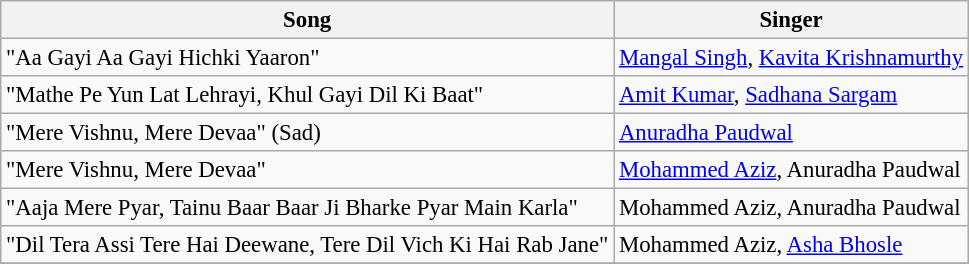<table class="wikitable" style="font-size:95%;">
<tr>
<th>Song</th>
<th>Singer</th>
</tr>
<tr>
<td>"Aa Gayi Aa Gayi Hichki Yaaron"</td>
<td><a href='#'>Mangal Singh</a>, <a href='#'>Kavita Krishnamurthy</a></td>
</tr>
<tr>
<td>"Mathe Pe Yun Lat Lehrayi, Khul Gayi Dil Ki Baat"</td>
<td><a href='#'>Amit Kumar</a>, <a href='#'>Sadhana Sargam</a></td>
</tr>
<tr>
<td>"Mere Vishnu, Mere Devaa" (Sad)</td>
<td><a href='#'>Anuradha Paudwal</a></td>
</tr>
<tr>
<td>"Mere Vishnu, Mere Devaa"</td>
<td><a href='#'>Mohammed Aziz</a>, Anuradha Paudwal</td>
</tr>
<tr>
<td>"Aaja Mere Pyar, Tainu Baar Baar Ji Bharke Pyar Main Karla"</td>
<td>Mohammed Aziz, Anuradha Paudwal</td>
</tr>
<tr>
<td>"Dil Tera Assi Tere Hai Deewane, Tere Dil Vich Ki Hai Rab Jane"</td>
<td>Mohammed Aziz, <a href='#'>Asha Bhosle</a></td>
</tr>
<tr>
</tr>
</table>
